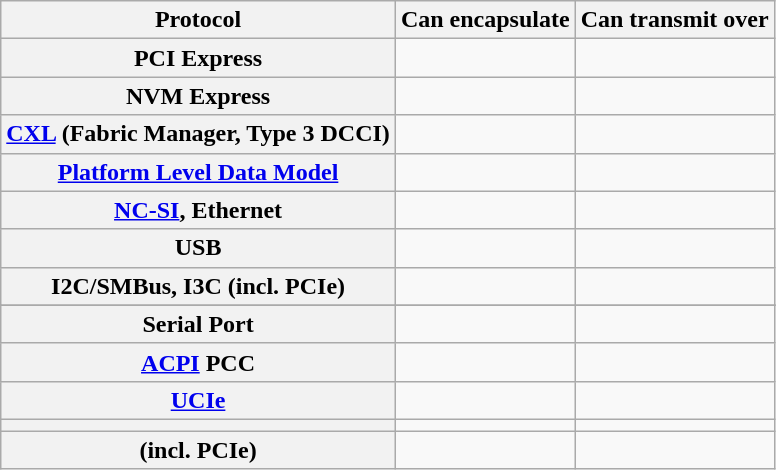<table class=wikitable>
<tr>
<th>Protocol</th>
<th>Can encapsulate</th>
<th>Can transmit over</th>
</tr>
<tr>
<th>PCI Express</th>
<td></td>
<td></td>
</tr>
<tr>
<th>NVM Express</th>
<td></td>
<td></td>
</tr>
<tr>
<th><a href='#'>CXL</a> (Fabric Manager, Type 3 DCCI)</th>
<td></td>
<td></td>
</tr>
<tr>
<th><a href='#'>Platform Level Data Model</a></th>
<td></td>
<td></td>
</tr>
<tr>
<th><a href='#'>NC-SI</a>, Ethernet</th>
<td></td>
<td></td>
</tr>
<tr>
<th>USB</th>
<td></td>
<td></td>
</tr>
<tr>
<th>I2C/SMBus, I3C (incl. PCIe)</th>
<td></td>
<td></td>
</tr>
<tr>
</tr>
<tr>
<th>Serial Port</th>
<td></td>
<td></td>
</tr>
<tr>
<th><a href='#'>ACPI</a> PCC</th>
<td></td>
<td></td>
</tr>
<tr>
<th><a href='#'>UCIe</a></th>
<td></td>
<td></td>
</tr>
<tr>
<th></th>
<td></td>
<td></td>
</tr>
<tr>
<th> (incl. PCIe)</th>
<td></td>
<td></td>
</tr>
</table>
